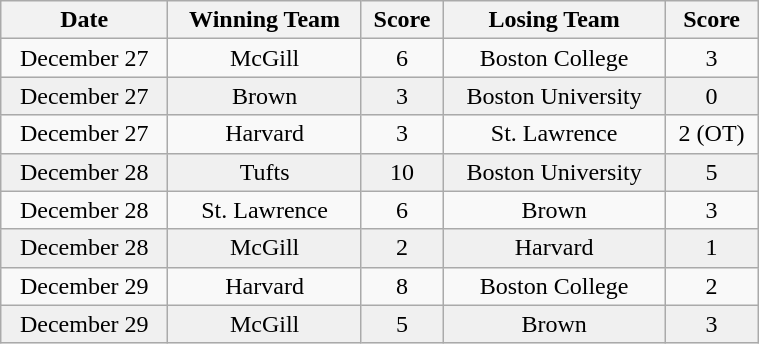<table class="wikitable sortable" style="text-align:center" cellpadding=2 cellspacing=2 width =40%>
<tr>
<th>Date</th>
<th>Winning Team</th>
<th>Score</th>
<th>Losing Team</th>
<th>Score</th>
</tr>
<tr>
<td>December 27</td>
<td>McGill</td>
<td>6</td>
<td>Boston College</td>
<td>3</td>
</tr>
<tr bgcolor=f0f0f0>
<td>December 27</td>
<td>Brown</td>
<td>3</td>
<td>Boston University</td>
<td>0</td>
</tr>
<tr>
<td>December 27</td>
<td>Harvard</td>
<td>3</td>
<td>St. Lawrence</td>
<td>2 (OT)</td>
</tr>
<tr bgcolor=f0f0f0>
<td>December 28</td>
<td>Tufts</td>
<td>10</td>
<td>Boston University</td>
<td>5</td>
</tr>
<tr>
<td>December 28</td>
<td>St. Lawrence</td>
<td>6</td>
<td>Brown</td>
<td>3</td>
</tr>
<tr bgcolor=f0f0f0>
<td>December 28</td>
<td>McGill</td>
<td>2</td>
<td>Harvard</td>
<td>1</td>
</tr>
<tr>
<td>December 29</td>
<td>Harvard</td>
<td>8</td>
<td>Boston College</td>
<td>2</td>
</tr>
<tr bgcolor=f0f0f0>
<td>December 29</td>
<td>McGill</td>
<td>5</td>
<td>Brown</td>
<td>3</td>
</tr>
</table>
